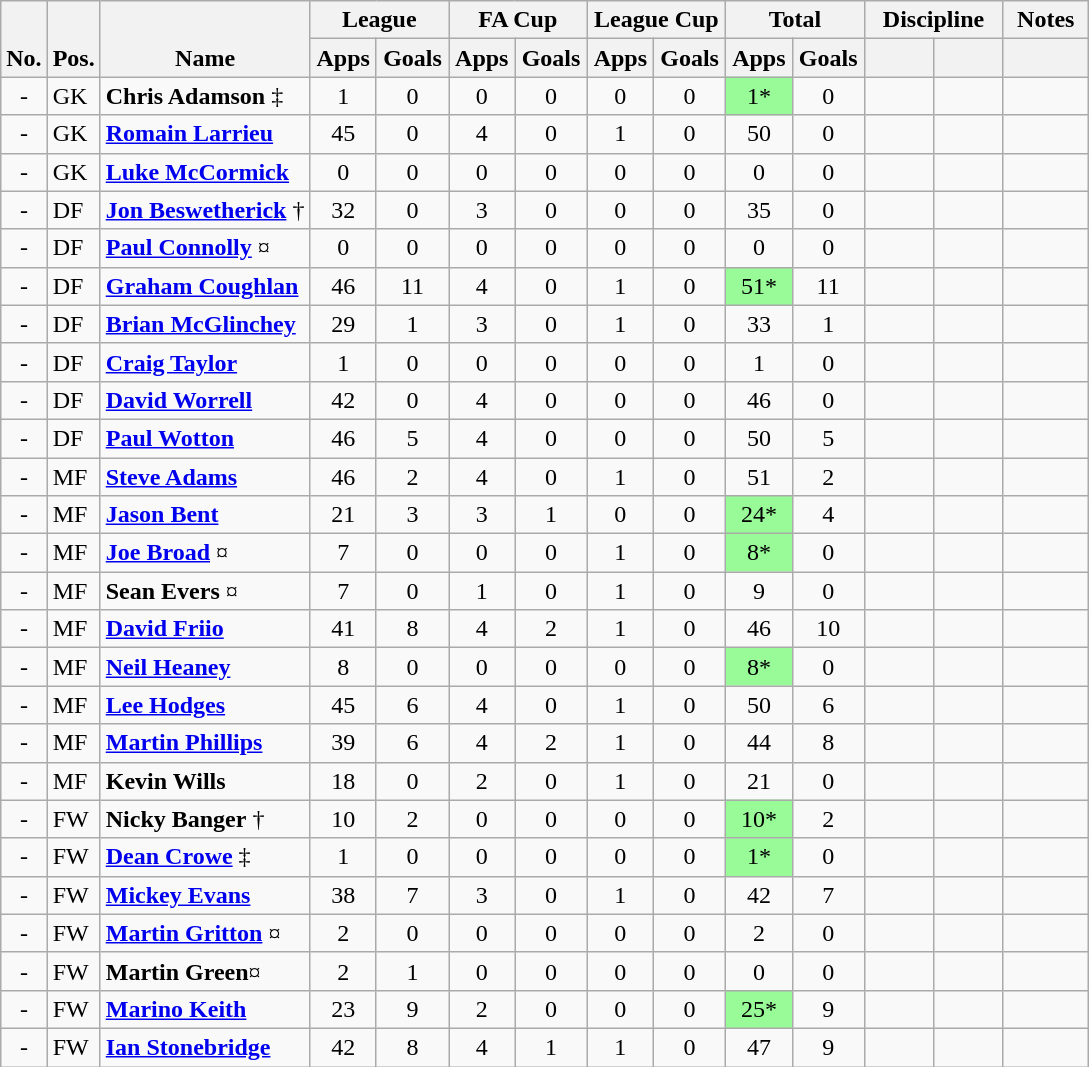<table class="wikitable" style="text-align:center">
<tr>
<th rowspan="2" valign="bottom">No.</th>
<th rowspan="2" valign="bottom">Pos.</th>
<th rowspan="2" valign="bottom">Name</th>
<th colspan="2" width="85">League</th>
<th colspan="2" width="85">FA Cup</th>
<th colspan="2" width="85">League Cup</th>
<th colspan="2" width="85">Total</th>
<th colspan="2" width="85">Discipline</th>
<th colspan="1" width="50">Notes</th>
</tr>
<tr>
<th>Apps</th>
<th>Goals</th>
<th>Apps</th>
<th>Goals</th>
<th>Apps</th>
<th>Goals</th>
<th>Apps</th>
<th>Goals</th>
<th></th>
<th></th>
<th></th>
</tr>
<tr>
<td align="center">-</td>
<td align="left">GK</td>
<td align="left"> <strong>Chris Adamson</strong> ‡</td>
<td>1</td>
<td>0</td>
<td>0</td>
<td>0</td>
<td>0</td>
<td>0</td>
<td style="background:#98FB98">1*</td>
<td>0</td>
<td></td>
<td></td>
<td></td>
</tr>
<tr>
<td align="center">-</td>
<td align="left">GK</td>
<td align="left"> <strong><a href='#'>Romain Larrieu</a></strong></td>
<td>45</td>
<td>0</td>
<td>4</td>
<td>0</td>
<td>1</td>
<td>0</td>
<td>50</td>
<td>0</td>
<td></td>
<td></td>
<td></td>
</tr>
<tr>
<td align="center">-</td>
<td align="left">GK</td>
<td align="left"> <strong><a href='#'>Luke McCormick</a></strong></td>
<td>0</td>
<td>0</td>
<td>0</td>
<td>0</td>
<td>0</td>
<td>0</td>
<td>0</td>
<td>0</td>
<td></td>
<td></td>
<td></td>
</tr>
<tr>
<td align="center">-</td>
<td align="left">DF</td>
<td align="left"> <strong><a href='#'>Jon Beswetherick</a></strong> †</td>
<td>32</td>
<td>0</td>
<td>3</td>
<td>0</td>
<td>0</td>
<td>0</td>
<td>35</td>
<td>0</td>
<td></td>
<td></td>
<td></td>
</tr>
<tr>
<td align="center">-</td>
<td align="left">DF</td>
<td align="left"> <strong><a href='#'>Paul Connolly</a></strong> ¤</td>
<td>0</td>
<td>0</td>
<td>0</td>
<td>0</td>
<td>0</td>
<td>0</td>
<td>0</td>
<td>0</td>
<td></td>
<td></td>
<td></td>
</tr>
<tr>
<td align="center">-</td>
<td align="left">DF</td>
<td align="left"> <strong><a href='#'>Graham Coughlan</a></strong></td>
<td>46</td>
<td>11</td>
<td>4</td>
<td>0</td>
<td>1</td>
<td>0</td>
<td style="background:#98FB98">51*</td>
<td>11</td>
<td></td>
<td></td>
<td></td>
</tr>
<tr>
<td align="center">-</td>
<td align="left">DF</td>
<td align="left"> <strong><a href='#'>Brian McGlinchey</a></strong></td>
<td>29</td>
<td>1</td>
<td>3</td>
<td>0</td>
<td>1</td>
<td>0</td>
<td>33</td>
<td>1</td>
<td></td>
<td></td>
<td></td>
</tr>
<tr>
<td align="center">-</td>
<td align="left">DF</td>
<td align="left"> <strong><a href='#'>Craig Taylor</a></strong></td>
<td>1</td>
<td>0</td>
<td>0</td>
<td>0</td>
<td>0</td>
<td>0</td>
<td>1</td>
<td>0</td>
<td></td>
<td></td>
<td></td>
</tr>
<tr>
<td align="center">-</td>
<td align="left">DF</td>
<td align="left"> <strong><a href='#'>David Worrell</a></strong></td>
<td>42</td>
<td>0</td>
<td>4</td>
<td>0</td>
<td>0</td>
<td>0</td>
<td>46</td>
<td>0</td>
<td></td>
<td></td>
<td></td>
</tr>
<tr>
<td align="center">-</td>
<td align="left">DF</td>
<td align="left"> <strong><a href='#'>Paul Wotton</a></strong></td>
<td>46</td>
<td>5</td>
<td>4</td>
<td>0</td>
<td>0</td>
<td>0</td>
<td>50</td>
<td>5</td>
<td></td>
<td></td>
<td></td>
</tr>
<tr>
<td align="center">-</td>
<td align="left">MF</td>
<td align="left"> <strong><a href='#'>Steve Adams</a></strong></td>
<td>46</td>
<td>2</td>
<td>4</td>
<td>0</td>
<td>1</td>
<td>0</td>
<td>51</td>
<td>2</td>
<td></td>
<td></td>
<td></td>
</tr>
<tr>
<td align="center">-</td>
<td align="left">MF</td>
<td align="left"> <strong><a href='#'>Jason Bent</a></strong></td>
<td>21</td>
<td>3</td>
<td>3</td>
<td>1</td>
<td>0</td>
<td>0</td>
<td style="background:#98FB98">24*</td>
<td>4</td>
<td></td>
<td></td>
<td></td>
</tr>
<tr>
<td align="center">-</td>
<td align="left">MF</td>
<td align="left"> <strong><a href='#'>Joe Broad</a></strong> ¤</td>
<td>7</td>
<td>0</td>
<td>0</td>
<td>0</td>
<td>1</td>
<td>0</td>
<td style="background:#98FB98">8*</td>
<td>0</td>
<td></td>
<td></td>
<td></td>
</tr>
<tr>
<td align="center">-</td>
<td align="left">MF</td>
<td align="left"> <strong>Sean Evers</strong> ¤</td>
<td>7</td>
<td>0</td>
<td>1</td>
<td>0</td>
<td>1</td>
<td>0</td>
<td>9</td>
<td>0</td>
<td></td>
<td></td>
<td></td>
</tr>
<tr>
<td align="center">-</td>
<td align="left">MF</td>
<td align="left"> <strong><a href='#'>David Friio</a></strong></td>
<td>41</td>
<td>8</td>
<td>4</td>
<td>2</td>
<td>1</td>
<td>0</td>
<td>46</td>
<td>10</td>
<td></td>
<td></td>
<td></td>
</tr>
<tr>
<td align="center">-</td>
<td align="left">MF</td>
<td align="left"> <strong><a href='#'>Neil Heaney</a></strong></td>
<td>8</td>
<td>0</td>
<td>0</td>
<td>0</td>
<td>0</td>
<td>0</td>
<td style="background:#98FB98">8*</td>
<td>0</td>
<td></td>
<td></td>
<td></td>
</tr>
<tr>
<td align="center">-</td>
<td align="left">MF</td>
<td align="left"> <strong><a href='#'>Lee Hodges</a></strong></td>
<td>45</td>
<td>6</td>
<td>4</td>
<td>0</td>
<td>1</td>
<td>0</td>
<td>50</td>
<td>6</td>
<td></td>
<td></td>
<td></td>
</tr>
<tr>
<td align="center">-</td>
<td align="left">MF</td>
<td align="left"> <strong><a href='#'>Martin Phillips</a></strong></td>
<td>39</td>
<td>6</td>
<td>4</td>
<td>2</td>
<td>1</td>
<td>0</td>
<td>44</td>
<td>8</td>
<td></td>
<td></td>
<td></td>
</tr>
<tr>
<td align="center">-</td>
<td align="left">MF</td>
<td align="left"> <strong>Kevin Wills</strong></td>
<td>18</td>
<td>0</td>
<td>2</td>
<td>0</td>
<td>1</td>
<td>0</td>
<td>21</td>
<td>0</td>
<td></td>
<td></td>
<td></td>
</tr>
<tr>
<td align="center">-</td>
<td align="left">FW</td>
<td align="left"> <strong>Nicky Banger</strong> †</td>
<td>10</td>
<td>2</td>
<td>0</td>
<td>0</td>
<td>0</td>
<td>0</td>
<td style="background:#98FB98">10*</td>
<td>2</td>
<td></td>
<td></td>
<td></td>
</tr>
<tr>
<td align="center">-</td>
<td align="left">FW</td>
<td align="left"> <strong><a href='#'>Dean Crowe</a></strong> ‡</td>
<td>1</td>
<td>0</td>
<td>0</td>
<td>0</td>
<td>0</td>
<td>0</td>
<td style="background:#98FB98">1*</td>
<td>0</td>
<td></td>
<td></td>
<td></td>
</tr>
<tr>
<td align="center">-</td>
<td align="left">FW</td>
<td align="left"> <strong><a href='#'>Mickey Evans</a></strong></td>
<td>38</td>
<td>7</td>
<td>3</td>
<td>0</td>
<td>1</td>
<td>0</td>
<td>42</td>
<td>7</td>
<td></td>
<td></td>
<td></td>
</tr>
<tr>
<td align="center">-</td>
<td align="left">FW</td>
<td align="left"> <strong><a href='#'>Martin Gritton</a></strong> ¤</td>
<td>2</td>
<td>0</td>
<td>0</td>
<td>0</td>
<td>0</td>
<td>0</td>
<td>2</td>
<td>0</td>
<td></td>
<td></td>
<td></td>
</tr>
<tr>
<td align="center">-</td>
<td align="left">FW</td>
<td align="left"> <strong>Martin Green</strong>¤</td>
<td>2</td>
<td>1</td>
<td>0</td>
<td>0</td>
<td>0</td>
<td>0</td>
<td>0</td>
<td>0</td>
<td></td>
<td></td>
<td></td>
</tr>
<tr>
<td align="center">-</td>
<td align="left">FW</td>
<td align="left"> <strong><a href='#'>Marino Keith</a></strong></td>
<td>23</td>
<td>9</td>
<td>2</td>
<td>0</td>
<td>0</td>
<td>0</td>
<td style="background:#98FB98">25*</td>
<td>9</td>
<td></td>
<td></td>
<td></td>
</tr>
<tr>
<td align="center">-</td>
<td align="left">FW</td>
<td align="left"> <strong><a href='#'>Ian Stonebridge</a></strong></td>
<td>42</td>
<td>8</td>
<td>4</td>
<td>1</td>
<td>1</td>
<td>0</td>
<td>47</td>
<td>9</td>
<td></td>
<td></td>
<td></td>
</tr>
</table>
